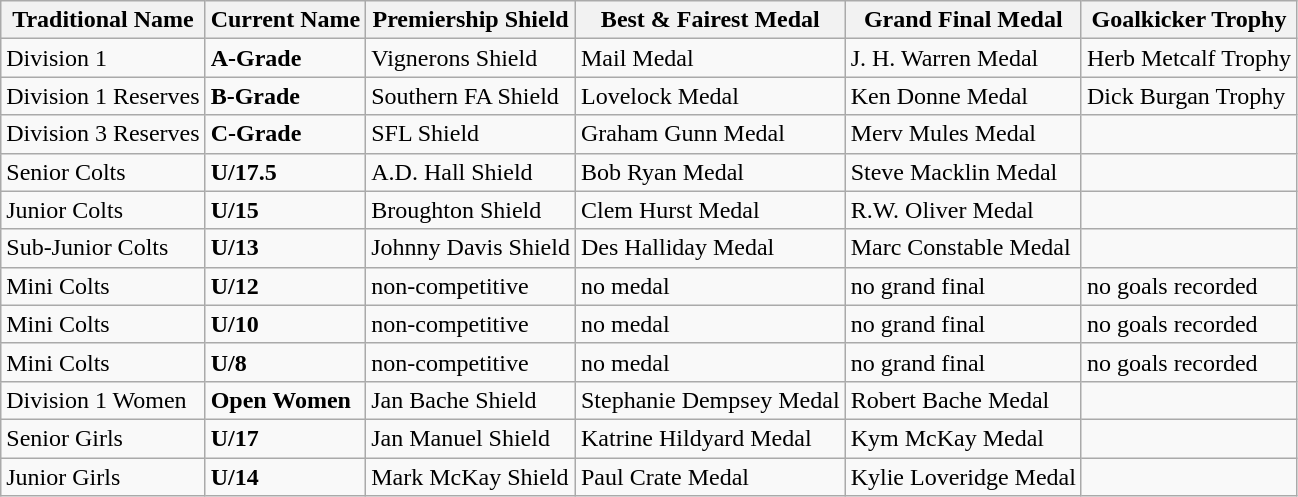<table class="wikitable">
<tr>
<th>Traditional Name</th>
<th>Current Name</th>
<th>Premiership Shield</th>
<th>Best & Fairest Medal</th>
<th>Grand Final Medal</th>
<th>Goalkicker Trophy</th>
</tr>
<tr>
<td>Division 1</td>
<td><strong>A-Grade</strong></td>
<td>Vignerons Shield</td>
<td>Mail Medal</td>
<td>J. H. Warren Medal</td>
<td>Herb Metcalf Trophy</td>
</tr>
<tr>
<td>Division 1 Reserves</td>
<td><strong>B-Grade</strong></td>
<td>Southern FA Shield</td>
<td>Lovelock Medal</td>
<td>Ken Donne Medal</td>
<td>Dick Burgan Trophy</td>
</tr>
<tr>
<td>Division 3 Reserves</td>
<td><strong>C-Grade</strong></td>
<td>SFL Shield</td>
<td>Graham Gunn Medal</td>
<td>Merv Mules Medal</td>
<td></td>
</tr>
<tr>
<td>Senior Colts</td>
<td><strong>U/17.5</strong></td>
<td>A.D. Hall Shield</td>
<td>Bob Ryan Medal</td>
<td>Steve Macklin Medal</td>
<td></td>
</tr>
<tr>
<td>Junior Colts</td>
<td><strong>U/15</strong></td>
<td>Broughton Shield</td>
<td>Clem Hurst Medal</td>
<td>R.W. Oliver Medal</td>
<td></td>
</tr>
<tr>
<td>Sub-Junior Colts</td>
<td><strong>U/13</strong></td>
<td>Johnny Davis Shield</td>
<td>Des Halliday Medal</td>
<td>Marc Constable Medal</td>
<td></td>
</tr>
<tr>
<td>Mini Colts</td>
<td><strong>U/12</strong></td>
<td>non-competitive</td>
<td>no medal</td>
<td>no grand final</td>
<td>no goals recorded</td>
</tr>
<tr>
<td>Mini Colts</td>
<td><strong>U/10</strong></td>
<td>non-competitive</td>
<td>no medal</td>
<td>no grand final</td>
<td>no goals recorded</td>
</tr>
<tr>
<td>Mini Colts</td>
<td><strong>U/8</strong></td>
<td>non-competitive</td>
<td>no medal</td>
<td>no grand final</td>
<td>no goals recorded</td>
</tr>
<tr>
<td>Division 1 Women</td>
<td><strong>Open Women</strong></td>
<td>Jan Bache Shield</td>
<td>Stephanie Dempsey Medal</td>
<td>Robert Bache Medal</td>
<td></td>
</tr>
<tr>
<td>Senior Girls</td>
<td><strong>U/17</strong></td>
<td>Jan Manuel Shield</td>
<td>Katrine Hildyard Medal</td>
<td>Kym McKay Medal</td>
<td></td>
</tr>
<tr>
<td>Junior Girls</td>
<td><strong>U/14</strong></td>
<td>Mark McKay Shield</td>
<td>Paul Crate Medal</td>
<td>Kylie Loveridge Medal</td>
<td></td>
</tr>
</table>
